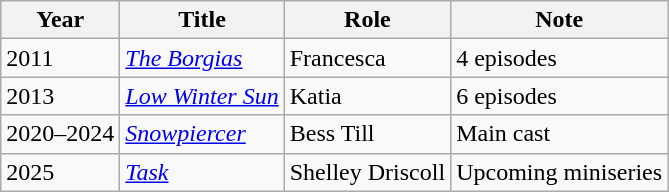<table class="wikitable">
<tr>
<th>Year</th>
<th>Title</th>
<th>Role</th>
<th>Note</th>
</tr>
<tr>
<td>2011</td>
<td><em><a href='#'>The Borgias</a></em></td>
<td>Francesca</td>
<td>4 episodes</td>
</tr>
<tr>
<td>2013</td>
<td><em><a href='#'>Low Winter Sun</a></em></td>
<td>Katia</td>
<td>6 episodes</td>
</tr>
<tr>
<td>2020–2024</td>
<td><em><a href='#'>Snowpiercer</a></em></td>
<td>Bess Till</td>
<td>Main cast</td>
</tr>
<tr>
<td>2025</td>
<td><em><a href='#'>Task</a></em></td>
<td>Shelley Driscoll</td>
<td>Upcoming miniseries</td>
</tr>
</table>
